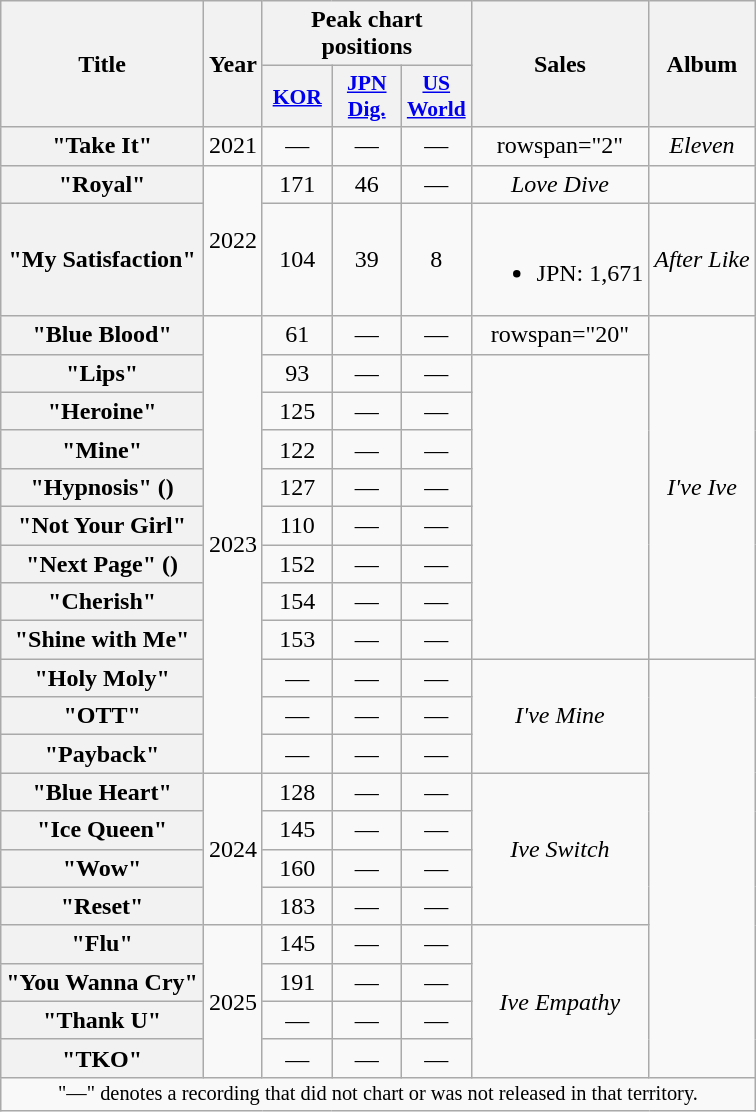<table class="wikitable plainrowheaders" style="text-align:center">
<tr>
<th scope="col" rowspan="2">Title</th>
<th scope="col" rowspan="2">Year</th>
<th scope="col" colspan="3">Peak chart positions</th>
<th scope="col" rowspan="2">Sales</th>
<th scope="col" rowspan="2">Album</th>
</tr>
<tr>
<th scope="col" style="font-size:90%; width:2.75em"><a href='#'>KOR</a><br></th>
<th scope="col" style="font-size:90%; width:2.75em"><a href='#'>JPN<br>Dig.</a><br></th>
<th scope="col" style="font-size:90%; width:2.75em"><a href='#'>US<br>World</a><br></th>
</tr>
<tr>
<th scope="row">"Take It"</th>
<td>2021</td>
<td>—</td>
<td>—</td>
<td>—</td>
<td>rowspan="2" </td>
<td><em>Eleven</em></td>
</tr>
<tr>
<th scope="row">"Royal"</th>
<td rowspan="2">2022</td>
<td>171</td>
<td>46</td>
<td>—</td>
<td><em>Love Dive</em></td>
</tr>
<tr>
<th scope="row">"My Satisfaction"</th>
<td>104</td>
<td>39</td>
<td>8</td>
<td><br><ul><li>JPN: 1,671 </li></ul></td>
<td><em>After Like</em></td>
</tr>
<tr>
<th scope="row">"Blue Blood"</th>
<td rowspan="12">2023</td>
<td>61</td>
<td>—</td>
<td>—</td>
<td>rowspan="20" </td>
<td rowspan="9"><em>I've Ive</em></td>
</tr>
<tr>
<th scope="row">"Lips"</th>
<td>93</td>
<td>—</td>
<td>—</td>
</tr>
<tr>
<th scope="row">"Heroine"</th>
<td>125</td>
<td>—</td>
<td>—</td>
</tr>
<tr>
<th scope="row">"Mine"</th>
<td>122</td>
<td>—</td>
<td>—</td>
</tr>
<tr>
<th scope="row">"Hypnosis" ()</th>
<td>127</td>
<td>—</td>
<td>—</td>
</tr>
<tr>
<th scope="row">"Not Your Girl"</th>
<td>110</td>
<td>—</td>
<td>—</td>
</tr>
<tr>
<th scope="row">"Next Page" ()</th>
<td>152</td>
<td>—</td>
<td>—</td>
</tr>
<tr>
<th scope="row">"Cherish"</th>
<td>154</td>
<td>—</td>
<td>—</td>
</tr>
<tr>
<th scope="row">"Shine with Me"</th>
<td>153</td>
<td>—</td>
<td>—</td>
</tr>
<tr>
<th scope="row">"Holy Moly"</th>
<td>—</td>
<td>—</td>
<td>—</td>
<td rowspan="3"><em>I've Mine</em></td>
</tr>
<tr>
<th scope="row">"OTT"</th>
<td>—</td>
<td>—</td>
<td>—</td>
</tr>
<tr>
<th scope="row">"Payback"</th>
<td>—</td>
<td>—</td>
<td>—</td>
</tr>
<tr>
<th scope="row">"Blue Heart"</th>
<td rowspan="4">2024</td>
<td>128</td>
<td>—</td>
<td>—</td>
<td rowspan="4"><em>Ive Switch</em></td>
</tr>
<tr>
<th scope="row">"Ice Queen"</th>
<td>145</td>
<td>—</td>
<td>—</td>
</tr>
<tr>
<th scope="row">"Wow"</th>
<td>160</td>
<td>—</td>
<td>—</td>
</tr>
<tr>
<th scope="row">"Reset"</th>
<td>183</td>
<td>—</td>
<td>—</td>
</tr>
<tr>
<th scope="row">"Flu"</th>
<td rowspan="4">2025</td>
<td>145</td>
<td>—</td>
<td>—</td>
<td rowspan="4"><em>Ive Empathy</em></td>
</tr>
<tr>
<th scope="row">"You Wanna Cry"</th>
<td>191</td>
<td>—</td>
<td>—</td>
</tr>
<tr>
<th scope="row">"Thank U"</th>
<td>—</td>
<td>—</td>
<td>—</td>
</tr>
<tr>
<th scope="row">"TKO"</th>
<td>—</td>
<td>—</td>
<td>—</td>
</tr>
<tr>
<td colspan="7" style="font-size:85%">"—" denotes a recording that did not chart or was not released in that territory.</td>
</tr>
</table>
